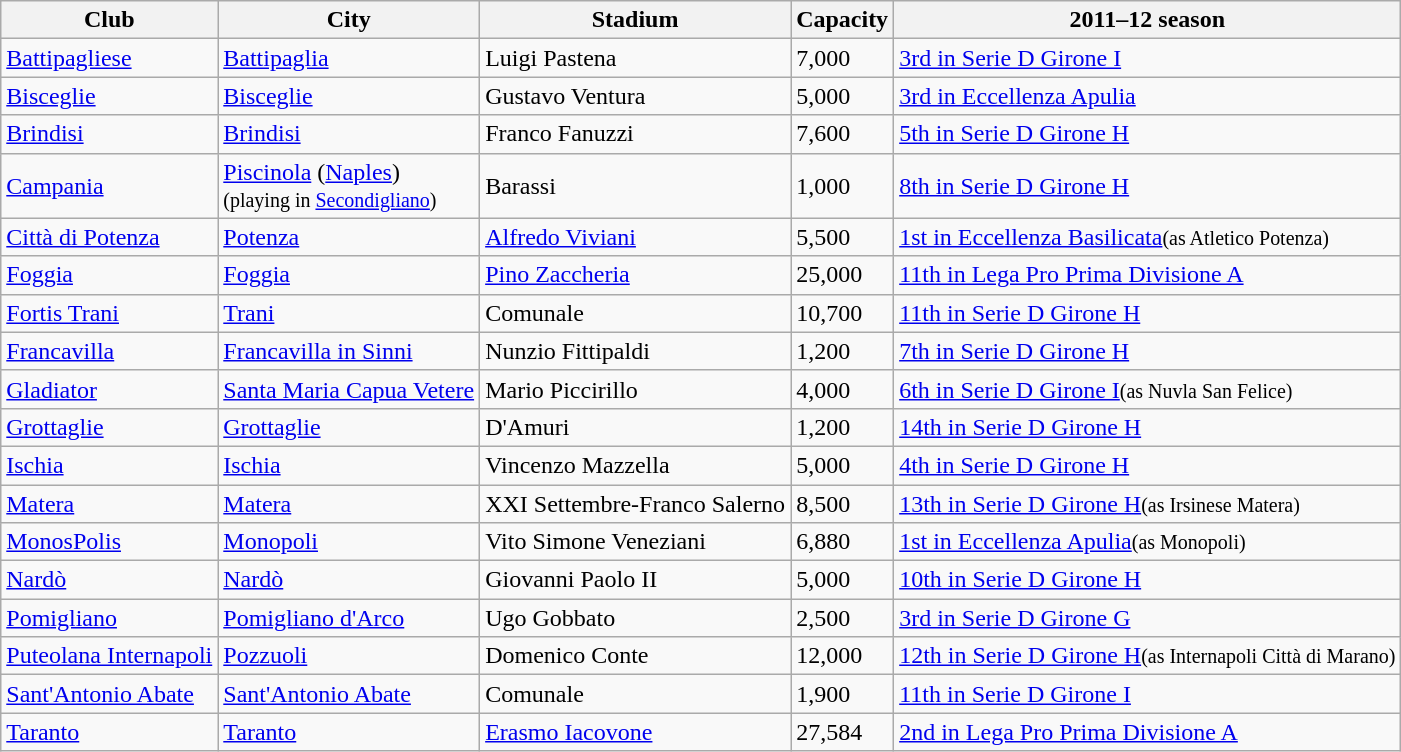<table class="wikitable sortable">
<tr>
<th>Club</th>
<th>City</th>
<th>Stadium</th>
<th>Capacity</th>
<th>2011–12 season</th>
</tr>
<tr>
<td><a href='#'>Battipagliese</a></td>
<td><a href='#'>Battipaglia</a></td>
<td>Luigi Pastena</td>
<td>7,000</td>
<td><a href='#'>3rd in Serie D Girone I</a></td>
</tr>
<tr>
<td><a href='#'>Bisceglie</a></td>
<td><a href='#'>Bisceglie</a></td>
<td>Gustavo Ventura</td>
<td>5,000</td>
<td><a href='#'>3rd in Eccellenza Apulia</a></td>
</tr>
<tr>
<td><a href='#'>Brindisi</a></td>
<td><a href='#'>Brindisi</a></td>
<td>Franco Fanuzzi</td>
<td>7,600</td>
<td><a href='#'>5th in Serie D Girone H</a></td>
</tr>
<tr>
<td><a href='#'>Campania</a></td>
<td><a href='#'>Piscinola</a> (<a href='#'>Naples</a>)<br><small>(playing in <a href='#'>Secondigliano</a>)</small></td>
<td>Barassi</td>
<td>1,000</td>
<td><a href='#'>8th in Serie D Girone H</a></td>
</tr>
<tr>
<td><a href='#'>Città di Potenza</a></td>
<td><a href='#'>Potenza</a></td>
<td><a href='#'>Alfredo Viviani</a></td>
<td>5,500</td>
<td><a href='#'>1st in Eccellenza Basilicata</a><small>(as Atletico Potenza)</small></td>
</tr>
<tr>
<td><a href='#'>Foggia</a></td>
<td><a href='#'>Foggia</a></td>
<td><a href='#'>Pino Zaccheria</a></td>
<td>25,000</td>
<td><a href='#'>11th in Lega Pro Prima Divisione A</a></td>
</tr>
<tr>
<td><a href='#'>Fortis Trani</a></td>
<td><a href='#'>Trani</a></td>
<td>Comunale</td>
<td>10,700</td>
<td><a href='#'>11th in Serie D Girone H</a></td>
</tr>
<tr>
<td><a href='#'>Francavilla</a></td>
<td><a href='#'>Francavilla in Sinni</a></td>
<td>Nunzio Fittipaldi</td>
<td>1,200</td>
<td><a href='#'>7th in Serie D Girone H</a></td>
</tr>
<tr>
<td><a href='#'>Gladiator</a></td>
<td><a href='#'>Santa Maria Capua Vetere</a></td>
<td>Mario Piccirillo</td>
<td>4,000</td>
<td><a href='#'>6th in Serie D Girone I</a><small>(as Nuvla San Felice)</small></td>
</tr>
<tr>
<td><a href='#'>Grottaglie</a></td>
<td><a href='#'>Grottaglie</a></td>
<td>D'Amuri</td>
<td>1,200</td>
<td><a href='#'>14th in Serie D Girone H</a></td>
</tr>
<tr>
<td><a href='#'>Ischia</a></td>
<td><a href='#'>Ischia</a></td>
<td>Vincenzo Mazzella</td>
<td>5,000</td>
<td><a href='#'>4th in Serie D Girone H</a></td>
</tr>
<tr>
<td><a href='#'>Matera</a></td>
<td><a href='#'>Matera</a></td>
<td>XXI Settembre-Franco Salerno</td>
<td>8,500</td>
<td><a href='#'>13th in Serie D Girone H</a><small>(as Irsinese Matera)</small></td>
</tr>
<tr>
<td><a href='#'>MonosPolis</a></td>
<td><a href='#'>Monopoli</a></td>
<td>Vito Simone Veneziani</td>
<td>6,880</td>
<td><a href='#'>1st in Eccellenza Apulia</a><small>(as Monopoli)</small></td>
</tr>
<tr>
<td><a href='#'>Nardò</a></td>
<td><a href='#'>Nardò</a></td>
<td>Giovanni Paolo II</td>
<td>5,000</td>
<td><a href='#'>10th in Serie D Girone H</a></td>
</tr>
<tr>
<td><a href='#'>Pomigliano</a></td>
<td><a href='#'>Pomigliano d'Arco</a></td>
<td>Ugo Gobbato</td>
<td>2,500</td>
<td><a href='#'>3rd in Serie D Girone G</a></td>
</tr>
<tr>
<td><a href='#'>Puteolana Internapoli</a></td>
<td><a href='#'>Pozzuoli</a></td>
<td>Domenico Conte</td>
<td>12,000</td>
<td><a href='#'>12th in Serie D Girone H</a><small>(as Internapoli Città di Marano)</small></td>
</tr>
<tr>
<td><a href='#'>Sant'Antonio Abate</a></td>
<td><a href='#'>Sant'Antonio Abate</a></td>
<td>Comunale</td>
<td>1,900</td>
<td><a href='#'>11th in Serie D Girone I</a></td>
</tr>
<tr>
<td><a href='#'>Taranto</a></td>
<td><a href='#'>Taranto</a></td>
<td><a href='#'>Erasmo Iacovone</a></td>
<td>27,584</td>
<td><a href='#'>2nd in Lega Pro Prima Divisione A</a></td>
</tr>
</table>
